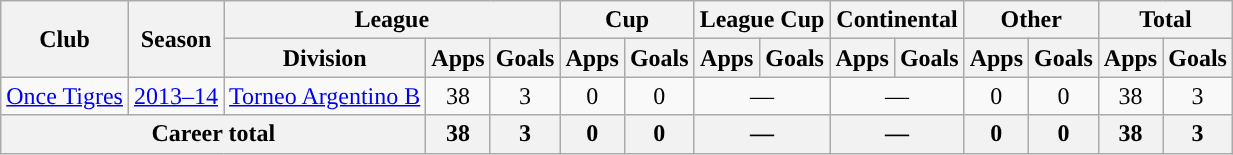<table class="wikitable" style="text-align:center">
<tr>
<th rowspan="2">Club</th>
<th rowspan="2">Season</th>
<th colspan="3">League</th>
<th colspan="2">Cup</th>
<th colspan="2">League Cup</th>
<th colspan="2">Continental</th>
<th colspan="2">Other</th>
<th colspan="2">Total</th>
</tr>
<tr>
<th>Division</th>
<th>Apps</th>
<th>Goals</th>
<th>Apps</th>
<th>Goals</th>
<th>Apps</th>
<th>Goals</th>
<th>Apps</th>
<th>Goals</th>
<th>Apps</th>
<th>Goals</th>
<th>Apps</th>
<th>Goals</th>
</tr>
<tr>
<td rowspan="1"><a href='#'>Once Tigres</a></td>
<td><a href='#'>2013–14</a></td>
<td rowspan="1"><a href='#'>Torneo Argentino B</a></td>
<td>38</td>
<td>3</td>
<td>0</td>
<td>0</td>
<td colspan="2">—</td>
<td colspan="2">—</td>
<td>0</td>
<td>0</td>
<td>38</td>
<td>3</td>
</tr>
<tr>
<th colspan="3">Career total</th>
<th>38</th>
<th>3</th>
<th>0</th>
<th>0</th>
<th colspan="2">—</th>
<th colspan="2">—</th>
<th>0</th>
<th>0</th>
<th>38</th>
<th>3</th>
</tr>
</table>
